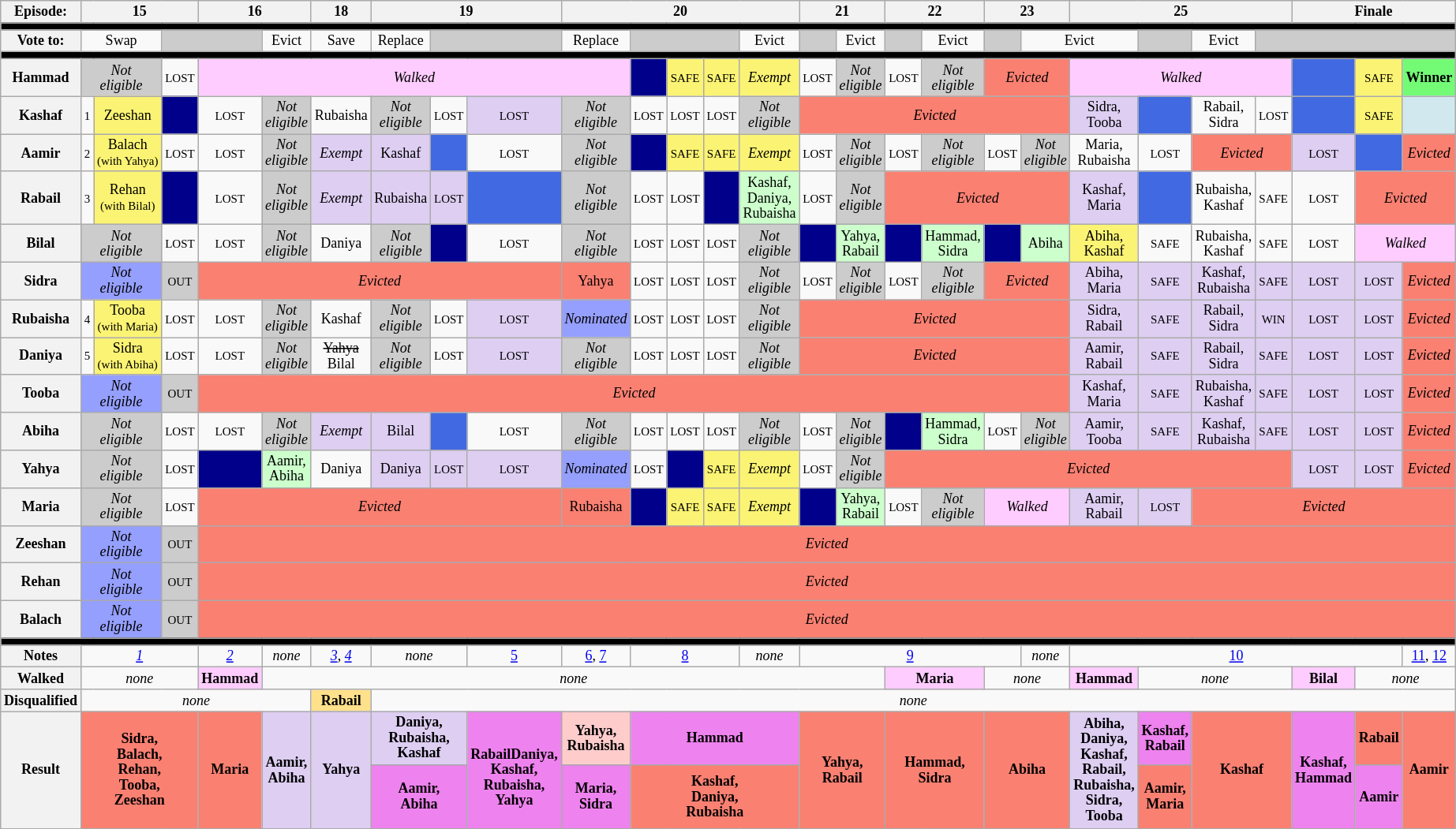<table class="wikitable" style="text-align:center; font-size:75%; line-height:13px;">
<tr>
<th>Episode:</th>
<th colspan=3>15</th>
<th colspan=2>16</th>
<th>18</th>
<th colspan=3>19</th>
<th colspan=5>20</th>
<th colspan=2>21</th>
<th colspan=2>22</th>
<th colspan=2>23</th>
<th colspan=4>25</th>
<th colspan=3>Finale</th>
</tr>
<tr>
<th style="background:#000;" colspan="28"></th>
</tr>
<tr>
<th>Vote to:</th>
<td colspan=2>Swap</td>
<td colspan=2 style="background:#ccc;"></td>
<td>Evict</td>
<td>Save</td>
<td>Replace</td>
<td colspan=2 style="background:#ccc;"></td>
<td>Replace</td>
<td colspan=3 style="background:#ccc;"></td>
<td>Evict</td>
<td style="background:#ccc;"></td>
<td>Evict</td>
<td style="background:#ccc;"></td>
<td>Evict</td>
<td style="background:#ccc;"></td>
<td colspan=2>Evict</td>
<td style="background:#ccc;"></td>
<td>Evict</td>
<td colspan=4 style="background:#ccc;"></td>
</tr>
<tr>
<th style="background:#000;" colspan="28"></th>
</tr>
<tr>
<th>Hammad</th>
<td colspan=2 style="background:#ccc;"><em>Not<br>eligible</em></td>
<td><small>LOST</small></td>
<td style="background:#fcf; text-align:center;" colspan="7"><em>Walked</em></td>
<td style="background:darkblue;"><strong></strong></td>
<td style="background:#FBF373; text-align:center"><small>SAFE</small></td>
<td style="background:#FBF373; text-align:center"><small>SAFE</small></td>
<td style="background:#FBF373; text-align:center"><em>Exempt</em></td>
<td><small>LOST</small></td>
<td style="background:#ccc;"><em>Not<br>eligible</em></td>
<td><small>LOST</small></td>
<td style="background:#ccc;"><em>Not<br>eligible</em></td>
<td colspan=2 style="background:salmon; text-align:center;"><em>Evicted</em></td>
<td style="background:#fcf; text-align:center;" colspan="4"><em>Walked</em></td>
<td style="background:royalblue;"><strong></strong></td>
<td style="background:#FBF373; text-align:center"><small>SAFE</small></td>
<td style="background:#73FB76"><strong>Winner</strong></td>
</tr>
<tr>
<th>Kashaf</th>
<td><small>1</small></td>
<td style="background:#FBF373; text-align:center">Zeeshan <br><small></small></td>
<td style="background:darkblue;"><strong></strong></td>
<td><small>LOST</small></td>
<td style="background:#ccc;"><em>Not<br>eligible</em></td>
<td>Rubaisha</td>
<td style="background:#ccc;"><em>Not<br>eligible</em></td>
<td><small>LOST</small></td>
<td style="background:#DDCEF2"><small>LOST</small></td>
<td style="background:#ccc;"><em>Not<br>eligible</em></td>
<td><small>LOST</small></td>
<td><small>LOST</small></td>
<td><small>LOST</small></td>
<td style="background:#ccc;"><em>Not<br>eligible</em></td>
<td colspan=6 style="background:salmon; text-align:center;"><em>Evicted</em></td>
<td style="background:#DDCEF2">Sidra,<br>Tooba</td>
<td style="background:royalblue;"><strong></strong></td>
<td>Rabail,<br>Sidra</td>
<td><small>LOST</small></td>
<td style="background:royalblue;"><strong></strong></td>
<td style="background:#FBF373; text-align:center"><small>SAFE</small></td>
<td style="background:#D1E8EF"><strong></strong></td>
</tr>
<tr>
<th>Aamir</th>
<td><small>2</small></td>
<td style="background:#FBF373; text-align:center">Balach<br><small>(with Yahya)</small></td>
<td><small>LOST</small></td>
<td><small>LOST</small></td>
<td style="background:#ccc;"><em>Not<br>eligible</em></td>
<td style="background:#DDCEF2"><em>Exempt</em></td>
<td style="background:#DDCEF2">Kashaf</td>
<td style="background:royalblue"><strong></strong></td>
<td><small>LOST</small></td>
<td style="background:#ccc;"><em>Not<br>eligible</em></td>
<td style="background:darkblue;"><strong></strong></td>
<td style="background:#FBF373; text-align:center"><small>SAFE</small></td>
<td style="background:#FBF373; text-align:center"><small>SAFE</small></td>
<td style="background:#FBF373; text-align:center"><em>Exempt</em></td>
<td><small>LOST</small></td>
<td style="background:#ccc;"><em>Not<br>eligible</em></td>
<td><small>LOST</small></td>
<td style="background:#ccc;"><em>Not<br>eligible</em></td>
<td><small>LOST</small></td>
<td style="background:#ccc;"><em>Not<br>eligible</em></td>
<td>Maria,<br>Rubaisha</td>
<td><small>LOST</small></td>
<td colspan=2 style="background:salmon; text-align:center;"><em>Evicted</em></td>
<td style="background:#DDCEF2"><small>LOST</small></td>
<td style="background:royalblue;"><strong></strong></td>
<td style="background:salmon; text-align:center;"><em>Evicted</em></td>
</tr>
<tr>
<th>Rabail</th>
<td><small>3</small></td>
<td style="background:#FBF373; text-align:center">Rehan<br><small>(with Bilal)</small></td>
<td style="background:darkblue;"><strong></strong></td>
<td><small>LOST</small></td>
<td style="background:#ccc;"><em>Not<br>eligible</em></td>
<td style="background:#DDCEF2"><em>Exempt</em></td>
<td style="background:#DDCEF2">Rubaisha</td>
<td style="background:#DDCEF2"><small>LOST</small></td>
<td style="background:royalblue;"><strong></strong></td>
<td style="background:#ccc;"><em>Not<br>eligible</em></td>
<td><small>LOST</small></td>
<td><small>LOST</small></td>
<td style="background:darkblue;"><strong></strong></td>
<td style="background:#cfc;">Kashaf,<br>Daniya,<br>Rubaisha</td>
<td><small>LOST</small></td>
<td style="background:#ccc;"><em>Not<br>eligible</em></td>
<td colspan=4 style="background:salmon; text-align:center;"><em>Evicted</em></td>
<td style="background:#DDCEF2">Kashaf,<br>Maria</td>
<td style="background:royalblue;"><strong></strong></td>
<td>Rubaisha,<br>Kashaf</td>
<td><small>SAFE</small></td>
<td><small>LOST</small></td>
<td colspan=2 style="background:salmon; text-align:center;"><em>Evicted</em></td>
</tr>
<tr>
<th>Bilal</th>
<td colspan=2 style="background:#ccc;"><em>Not<br>eligible</em></td>
<td><small>LOST</small></td>
<td><small>LOST</small></td>
<td style="background:#ccc;"><em>Not<br>eligible</em></td>
<td>Daniya</td>
<td style="background:#ccc;"><em>Not<br>eligible</em></td>
<td style="background:darkblue;"><strong></strong></td>
<td><small>LOST</small></td>
<td style="background:#ccc;"><em>Not<br>eligible</em></td>
<td><small>LOST</small></td>
<td><small>LOST</small></td>
<td><small>LOST</small></td>
<td style="background:#ccc;"><em>Not<br>eligible</em></td>
<td style="background:darkblue;"><strong></strong></td>
<td style="background:#cfc;">Yahya,<br>Rabail</td>
<td style="background:darkblue;"><strong></strong></td>
<td style="background:#cfc;">Hammad,<br>Sidra</td>
<td style="background:darkblue;"><strong></strong></td>
<td style="background:#cfc;">Abiha</td>
<td style="background:#FBF373; text-align:center">Abiha,<br>Kashaf</td>
<td><small>SAFE</small></td>
<td>Rubaisha,<br>Kashaf</td>
<td><small>SAFE</small></td>
<td><small>LOST</small></td>
<td style="background:#fcf; text-align:center;" colspan="2"><em>Walked</em></td>
</tr>
<tr>
<th>Sidra</th>
<td colspan=2  style="background:#959FFD;"><em>Not<br>eligible</em></td>
<td style="background:#ccc;"><small>OUT</small></td>
<td colspan=6 style="background:salmon; text-align:center;"><em>Evicted</em></td>
<td bgcolor="salmon" align=center>Yahya</td>
<td><small>LOST</small></td>
<td><small>LOST</small></td>
<td><small>LOST</small></td>
<td style="background:#ccc;"><em>Not<br>eligible</em></td>
<td><small>LOST</small></td>
<td style="background:#ccc;"><em>Not<br>eligible</em></td>
<td><small>LOST</small></td>
<td style="background:#ccc;"><em>Not<br>eligible</em></td>
<td colspan=2 style="background:salmon; text-align:center;"><em>Evicted</em></td>
<td style="background:#DDCEF2">Abiha,<br>Maria</td>
<td style="background:#DDCEF2"><small>SAFE</small></td>
<td style="background:#DDCEF2">Kashaf,<br>Rubaisha</td>
<td style="background:#DDCEF2"><small>SAFE</small></td>
<td style="background:#DDCEF2"><small>LOST</small></td>
<td style="background:#DDCEF2"><small>LOST</small></td>
<td style="background:salmon; text-align:center;"><em>Evicted</em></td>
</tr>
<tr>
<th>Rubaisha</th>
<td><small>4</small></td>
<td style="background:#FBF373; text-align:center">Tooba<br><small>(with Maria)</small></td>
<td><small>LOST</small></td>
<td><small>LOST</small></td>
<td style="background:#ccc;"><em>Not<br>eligible</em></td>
<td>Kashaf</td>
<td style="background:#ccc;"><em>Not<br>eligible</em></td>
<td><small>LOST</small></td>
<td style="background:#DDCEF2"><small>LOST</small></td>
<td style="background:#959FFD;"><em>Nominated</em></td>
<td><small>LOST</small></td>
<td><small>LOST</small></td>
<td><small>LOST</small></td>
<td style="background:#ccc;"><em>Not<br>eligible</em></td>
<td colspan=6 style="background:salmon; text-align:center;"><em>Evicted</em></td>
<td style="background:#DDCEF2">Sidra,<br>Rabail</td>
<td style="background:#DDCEF2"><small>SAFE</small></td>
<td style="background:#DDCEF2">Rabail,<br>Sidra</td>
<td style="background:#DDCEF2"><small>WIN</small></td>
<td style="background:#DDCEF2"><small>LOST</small></td>
<td style="background:#DDCEF2"><small>LOST</small></td>
<td style="background:salmon; text-align:center;"><em>Evicted</em></td>
</tr>
<tr>
<th>Daniya</th>
<td><small>5</small></td>
<td style="background:#FBF373; text-align:center">Sidra<br><small>(with Abiha)</small></td>
<td><small>LOST</small></td>
<td><small>LOST</small></td>
<td style="background:#ccc;"><em>Not<br>eligible</em></td>
<td><s>Yahya</s><br>Bilal</td>
<td style="background:#ccc;"><em>Not<br>eligible</em></td>
<td><small>LOST</small></td>
<td style="background:#DDCEF2"><small>LOST</small></td>
<td style="background:#ccc;"><em>Not<br>eligible</em></td>
<td><small>LOST</small></td>
<td><small>LOST</small></td>
<td><small>LOST</small></td>
<td style="background:#ccc;"><em>Not<br>eligible</em></td>
<td colspan=6 style="background:salmon; text-align:center;"><em>Evicted</em></td>
<td style="background:#DDCEF2">Aamir,<br>Rabail</td>
<td style="background:#DDCEF2"><small>SAFE</small></td>
<td style="background:#DDCEF2">Rabail,<br>Sidra</td>
<td style="background:#DDCEF2"><small>SAFE</small></td>
<td style="background:#DDCEF2"><small>LOST</small></td>
<td style="background:#DDCEF2"><small>LOST</small></td>
<td style="background:salmon; text-align:center;"><em>Evicted</em></td>
</tr>
<tr>
<th>Tooba</th>
<td colspan=2 style="background:#959FFD;"><em>Not<br>eligible</em></td>
<td style="background:#ccc;"><small>OUT</small></td>
<td colspan=17 style="background:salmon; text-align:center;"><em>Evicted</em></td>
<td style="background:#DDCEF2">Kashaf,<br>Maria</td>
<td style="background:#DDCEF2"><small>SAFE</small></td>
<td style="background:#DDCEF2">Rubaisha,<br>Kashaf</td>
<td style="background:#DDCEF2"><small>SAFE</small></td>
<td style="background:#DDCEF2"><small>LOST</small></td>
<td style="background:#DDCEF2"><small>LOST</small></td>
<td style="background:salmon; text-align:center;"><em>Evicted</em></td>
</tr>
<tr>
<th>Abiha</th>
<td colspan=2 style="background:#ccc;"><em>Not<br>eligible</em></td>
<td><small>LOST</small></td>
<td><small>LOST</small></td>
<td style="background:#ccc;"><em>Not<br>eligible</em></td>
<td style="background:#DDCEF2"><em>Exempt</em></td>
<td style="background:#DDCEF2">Bilal</td>
<td style="background:royalblue"><strong></strong></td>
<td><small>LOST</small></td>
<td style="background:#ccc;"><em>Not<br>eligible</em></td>
<td><small>LOST</small></td>
<td><small>LOST</small></td>
<td><small>LOST</small></td>
<td style="background:#ccc;"><em>Not<br>eligible</em></td>
<td><small>LOST</small></td>
<td style="background:#ccc;"><em>Not<br>eligible</em></td>
<td style="background:darkblue;"><strong></strong></td>
<td style="background:#cfc;">Hammad,<br>Sidra</td>
<td><small>LOST</small></td>
<td style="background:#ccc;"><em>Not<br>eligible</em></td>
<td style="background:#DDCEF2">Aamir,<br>Tooba</td>
<td style="background:#DDCEF2"><small>SAFE</small></td>
<td style="background:#DDCEF2">Kashaf,<br>Rubaisha</td>
<td style="background:#DDCEF2"><small>SAFE</small></td>
<td style="background:#DDCEF2"><small>LOST</small></td>
<td style="background:#DDCEF2"><small>LOST</small></td>
<td style="background:salmon; text-align:center;"><em>Evicted</em></td>
</tr>
<tr>
<th>Yahya</th>
<td colspan=2 style="background:#ccc;"><em>Not<br>eligible</em></td>
<td><small>LOST</small></td>
<td style="background:darkblue;"><strong></strong></td>
<td style="background:#cfc;">Aamir,<br>Abiha</td>
<td>Daniya</td>
<td style="background:#DDCEF2">Daniya</td>
<td style="background:#DDCEF2"><small>LOST</small></td>
<td style="background:#DDCEF2"><small>LOST</small></td>
<td style="background:#959FFD;"><em>Nominated</em></td>
<td><small>LOST</small></td>
<td style="background:darkblue;"><strong></strong></td>
<td style="background:#FBF373; text-align:center"><small>SAFE</small></td>
<td style="background:#FBF373; text-align:center"><em>Exempt</em></td>
<td><small>LOST</small></td>
<td style="background:#ccc;"><em>Not<br>eligible</em></td>
<td colspan=8 style="background:salmon; text-align:center;"><em>Evicted</em></td>
<td style="background:#DDCEF2"><small>LOST</small></td>
<td style="background:#DDCEF2"><small>LOST</small></td>
<td style="background:salmon; text-align:center;"><em>Evicted</em></td>
</tr>
<tr>
<th>Maria</th>
<td colspan=2 style="background:#ccc;"><em>Not<br>eligible</em></td>
<td><small>LOST</small></td>
<td colspan=6 style="background:salmon; text-align:center;"><em>Evicted</em></td>
<td bgcolor="salmon" align=center>Rubaisha</td>
<td style="background:darkblue;"><strong></strong></td>
<td style="background:#FBF373; text-align:center"><small>SAFE</small></td>
<td style="background:#FBF373; text-align:center"><small>SAFE</small></td>
<td style="background:#FBF373; text-align:center"><em>Exempt</em></td>
<td style="background:darkblue;"><strong></strong></td>
<td style="background:#cfc;">Yahya,<br>Rabail</td>
<td><small>LOST</small></td>
<td style="background:#ccc;"><em>Not<br>eligible</em></td>
<td style="background:#fcf; text-align:center;" colspan="2"><em>Walked</em></td>
<td style="background:#DDCEF2">Aamir,<br>Rabail</td>
<td style="background:#DDCEF2"><small>LOST</small></td>
<td colspan=5 style="background:salmon; text-align:center;"><em>Evicted</em></td>
</tr>
<tr>
<th>Zeeshan</th>
<td colspan=2 style="background:#959FFD;"><em>Not<br>eligible</em></td>
<td style="background:#ccc;"><small>OUT</small></td>
<td colspan=24 style="background:salmon; text-align:center;"><em>Evicted</em></td>
</tr>
<tr>
<th>Rehan</th>
<td colspan=2 style="background:#959FFD;"><em>Not<br>eligible</em></td>
<td style="background:#ccc;"><small>OUT</small></td>
<td colspan=24 style="background:salmon; text-align:center;"><em>Evicted</em></td>
</tr>
<tr>
<th>Balach</th>
<td colspan=2 style="background:#959FFD;"><em>Not<br>eligible</em></td>
<td style="background:#ccc;"><small>OUT</small></td>
<td colspan=24 style="background:salmon; text-align:center;"><em>Evicted</em></td>
</tr>
<tr>
<th style="background:#000;" colspan="28"></th>
</tr>
<tr>
<th>Notes</th>
<td colspan=3><em><a href='#'>1</a></em></td>
<td><em><a href='#'>2</a></em></td>
<td><em>none</em></td>
<td><em><a href='#'>3</a></em>, <em><a href='#'>4</a></em></td>
<td colspan=2><em>none</em></td>
<td><a href='#'>5</a></td>
<td><a href='#'>6</a>, <a href='#'>7</a></td>
<td colspan=3><a href='#'>8</a></td>
<td><em>none</em></td>
<td colspan=5><a href='#'>9</a></td>
<td><em>none</em></td>
<td colspan=6><a href='#'>10</a></td>
<td><a href='#'>11</a>,  <a href='#'>12</a></td>
</tr>
<tr>
<th>Walked</th>
<td colspan=3><em>none</em></td>
<td style="background:#fcf; text-align:center;"><strong>Hammad</strong></td>
<td colspan=12><em>none</em></td>
<td colspan=2 style="background:#fcf; text-align:center;"><strong>Maria</strong></td>
<td colspan=2><em>none</em></td>
<td style="background:#fcf; text-align:center;"><strong>Hammad</strong></td>
<td colspan=3><em>none</em></td>
<td style="background:#fcf; text-align:center;"><strong>Bilal</strong></td>
<td colspan=3><em>none</em></td>
</tr>
<tr>
<th>Disqualified</th>
<td colspan=5><em>none</em></td>
<td style="background:#ffe08b"><strong>Rabail</strong></td>
<td colspan=21><em>none</em></td>
</tr>
<tr>
<th rowspan=2>Result</th>
<td colspan=3  rowspan=2 bgcolor="salmon" align=center><strong>Sidra,<br>Balach,<br>Rehan,<br>Tooba,<br>Zeeshan</strong></td>
<td rowspan=2  bgcolor="salmon" align=center><strong>Maria</strong></td>
<td rowspan=2  style="background:#DDCEF2"><strong>Aamir,<br>Abiha</strong></td>
<td rowspan=2   style="background:#DDCEF2"><strong>Yahya</strong></td>
<td colspan=2  style="background:#DDCEF2"><strong>Daniya,<br>Rubaisha,<br>Kashaf</strong></td>
<td rowspan=2  bgcolor="violet"><br><strong>Rabail</strong><strong>Daniya,<br>Kashaf,<br>Rubaisha,<br>Yahya</strong></td>
<td colspan=1   bgcolor="#fcc" align=center><strong>Yahya,<br>Rubaisha</strong></td>
<td colspan=4  style="background:violet"><strong>Hammad</strong></td>
<td colspan=2  rowspan=2 bgcolor="salmon" align=center><strong>Yahya,<br>Rabail</strong></td>
<td colspan=2  rowspan=2 bgcolor="salmon" align=center><strong>Hammad,<br>Sidra</strong></td>
<td colspan=2  rowspan=2 bgcolor="salmon" align=center><strong>Abiha</strong></td>
<td colspan=1  rowspan=2 bgcolor="#DDCEF2" align=center><strong>Abiha,<br>Daniya,<br>Kashaf,<br>Rabail,<br>Rubaisha,<br>Sidra,<br>Tooba</strong></td>
<td bgcolor="violet"><strong>Kashaf,<br>Rabail</strong></td>
<td colspan=2 rowspan=2  bgcolor="salmon" align=center><strong>Kashaf</strong></td>
<td rowspan=2  bgcolor="violet" align=center><strong>Kashaf,<br>Hammad</strong></td>
<td colspan=1  rowspan=1 bgcolor="salmon" align=center><strong>Rabail</strong></td>
<td colspan=1  rowspan=2 bgcolor="salmon" align=center><strong>Aamir</strong></td>
</tr>
<tr>
<td rowspan=1 colspan=2  bgcolor="violet"><strong>Aamir,<br>Abiha</strong></td>
<td bgcolor="violet"><strong>Maria,<br>Sidra</strong></td>
<td colspan=4  style="background:salmon; height: 4em;"><strong>Kashaf,<br>Daniya,<br>Rubaisha</strong></td>
<td bgcolor="salmon" align=center><strong>Aamir,<br>Maria</strong></td>
<td rowspan=1  bgcolor="violet"><strong>Aamir</strong></td>
</tr>
</table>
